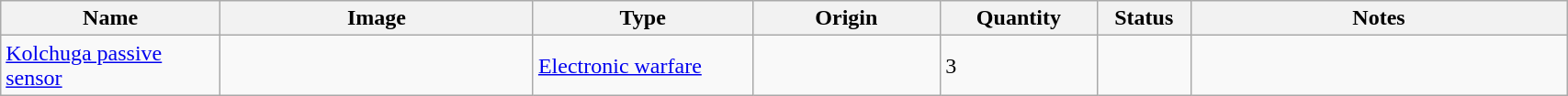<table class="wikitable" style="width:90%;">
<tr>
<th width=14%>Name</th>
<th width=20%>Image</th>
<th width=14%>Type</th>
<th width=12%>Origin</th>
<th width=10%>Quantity</th>
<th width=06%>Status</th>
<th width=24%>Notes</th>
</tr>
<tr>
<td><a href='#'>Kolchuga passive sensor</a></td>
<td></td>
<td><a href='#'>Electronic warfare</a></td>
<td></td>
<td>3</td>
<td></td>
</tr>
</table>
